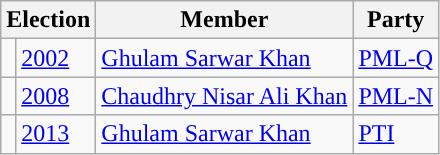<table class="wikitable">
<tr>
<th colspan="2">Election</th>
<th>Member</th>
<th>Party</th>
</tr>
<tr>
<td style="background-color: "></td>
<td><a href='#'>2002</a></td>
<td><a href='#'>Ghulam Sarwar Khan</a></td>
<td><a href='#'>PML-Q</a></td>
</tr>
<tr>
<td style="background-color: "></td>
<td><a href='#'>2008</a></td>
<td><a href='#'>Chaudhry Nisar Ali Khan</a></td>
<td><a href='#'>PML-N</a></td>
</tr>
<tr>
<td style="background-color: "></td>
<td><a href='#'>2013</a></td>
<td><a href='#'>Ghulam Sarwar Khan</a></td>
<td><a href='#'>PTI</a></td>
</tr>
</table>
